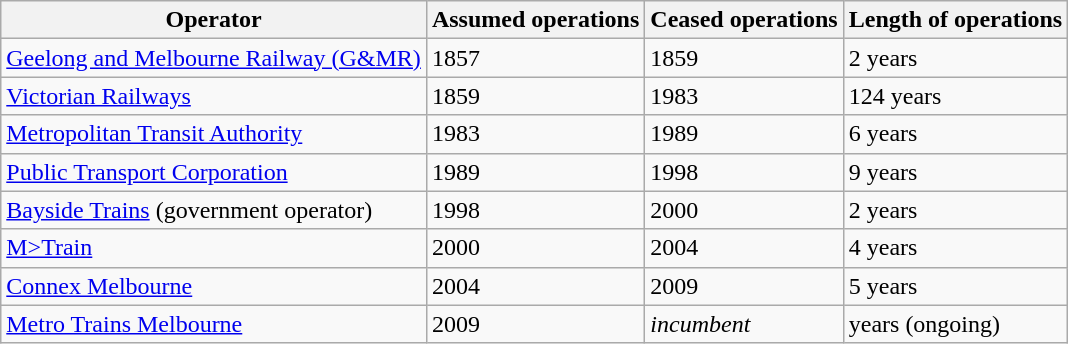<table class="wikitable">
<tr>
<th>Operator</th>
<th>Assumed operations</th>
<th>Ceased operations</th>
<th>Length of operations</th>
</tr>
<tr>
<td><a href='#'>Geelong and Melbourne Railway (G&MR)</a></td>
<td>1857</td>
<td>1859</td>
<td>2 years</td>
</tr>
<tr>
<td><a href='#'>Victorian Railways</a></td>
<td>1859</td>
<td>1983</td>
<td>124 years</td>
</tr>
<tr>
<td><a href='#'>Metropolitan Transit Authority</a></td>
<td>1983</td>
<td>1989</td>
<td>6 years</td>
</tr>
<tr>
<td><a href='#'>Public Transport Corporation</a></td>
<td>1989</td>
<td>1998</td>
<td>9 years</td>
</tr>
<tr>
<td><a href='#'>Bayside Trains</a> (government operator)</td>
<td>1998</td>
<td>2000</td>
<td>2 years</td>
</tr>
<tr>
<td><a href='#'>M>Train</a></td>
<td>2000</td>
<td>2004</td>
<td>4 years</td>
</tr>
<tr>
<td><a href='#'>Connex Melbourne</a></td>
<td>2004</td>
<td>2009</td>
<td>5 years</td>
</tr>
<tr>
<td><a href='#'>Metro Trains Melbourne</a></td>
<td>2009</td>
<td><em>incumbent</em></td>
<td> years (ongoing)</td>
</tr>
</table>
